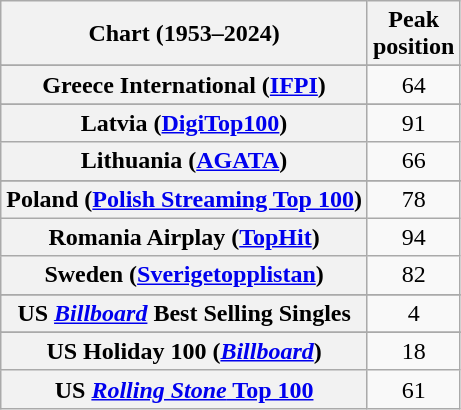<table class="wikitable sortable plainrowheaders" style="text-align:center">
<tr>
<th scope="col">Chart (1953–2024)</th>
<th scope="col">Peak<br>position</th>
</tr>
<tr>
</tr>
<tr>
</tr>
<tr>
</tr>
<tr>
</tr>
<tr>
</tr>
<tr>
<th scope="row">Greece International (<a href='#'>IFPI</a>)</th>
<td>64</td>
</tr>
<tr>
</tr>
<tr>
<th scope="row">Latvia (<a href='#'>DigiTop100</a>)</th>
<td>91</td>
</tr>
<tr>
<th scope="row">Lithuania (<a href='#'>AGATA</a>)</th>
<td>66</td>
</tr>
<tr>
</tr>
<tr>
<th scope="row">Poland (<a href='#'>Polish Streaming Top 100</a>)</th>
<td>78</td>
</tr>
<tr>
<th scope="row">Romania Airplay (<a href='#'>TopHit</a>)</th>
<td>94</td>
</tr>
<tr>
<th scope="row">Sweden (<a href='#'>Sverigetopplistan</a>)</th>
<td>82</td>
</tr>
<tr>
</tr>
<tr>
</tr>
<tr>
</tr>
<tr>
<th scope="row">US <a href='#'><em>Billboard</em></a> Best Selling Singles</th>
<td>4</td>
</tr>
<tr>
</tr>
<tr>
<th scope="row">US Holiday 100 (<em><a href='#'>Billboard</a></em>)</th>
<td>18</td>
</tr>
<tr>
<th scope="row">US <a href='#'><em>Rolling Stone</em> Top 100</a></th>
<td>61</td>
</tr>
</table>
